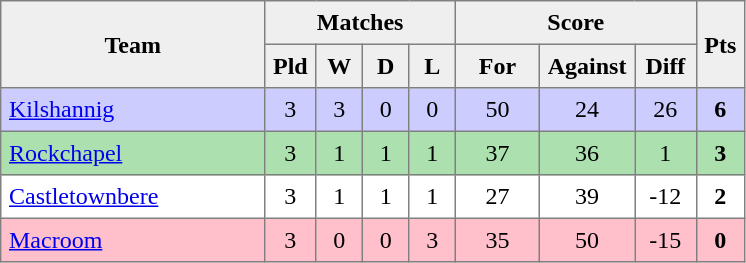<table style=border-collapse:collapse border=1 cellspacing=0 cellpadding=5>
<tr align=center bgcolor=#efefef>
<th rowspan=2 width=165>Team</th>
<th colspan=4>Matches</th>
<th colspan=3>Score</th>
<th rowspan=2width=20>Pts</th>
</tr>
<tr align=center bgcolor=#efefef>
<th width=20>Pld</th>
<th width=20>W</th>
<th width=20>D</th>
<th width=20>L</th>
<th width=45>For</th>
<th width=45>Against</th>
<th width=30>Diff</th>
</tr>
<tr align=center style="background:#ccccff;">
<td style="text-align:left;"><a href='#'>Kilshannig</a></td>
<td>3</td>
<td>3</td>
<td>0</td>
<td>0</td>
<td>50</td>
<td>24</td>
<td>26</td>
<td><strong>6</strong></td>
</tr>
<tr align=center style="background:#ACE1AF;">
<td style="text-align:left;"><a href='#'>Rockchapel</a></td>
<td>3</td>
<td>1</td>
<td>1</td>
<td>1</td>
<td>37</td>
<td>36</td>
<td>1</td>
<td><strong>3</strong></td>
</tr>
<tr align=center>
<td style="text-align:left;"><a href='#'>Castletownbere</a></td>
<td>3</td>
<td>1</td>
<td>1</td>
<td>1</td>
<td>27</td>
<td>39</td>
<td>-12</td>
<td><strong>2</strong></td>
</tr>
<tr align=center style="background:#FFC0CB;">
<td style="text-align:left;"><a href='#'>Macroom</a></td>
<td>3</td>
<td>0</td>
<td>0</td>
<td>3</td>
<td>35</td>
<td>50</td>
<td>-15</td>
<td><strong>0</strong></td>
</tr>
</table>
